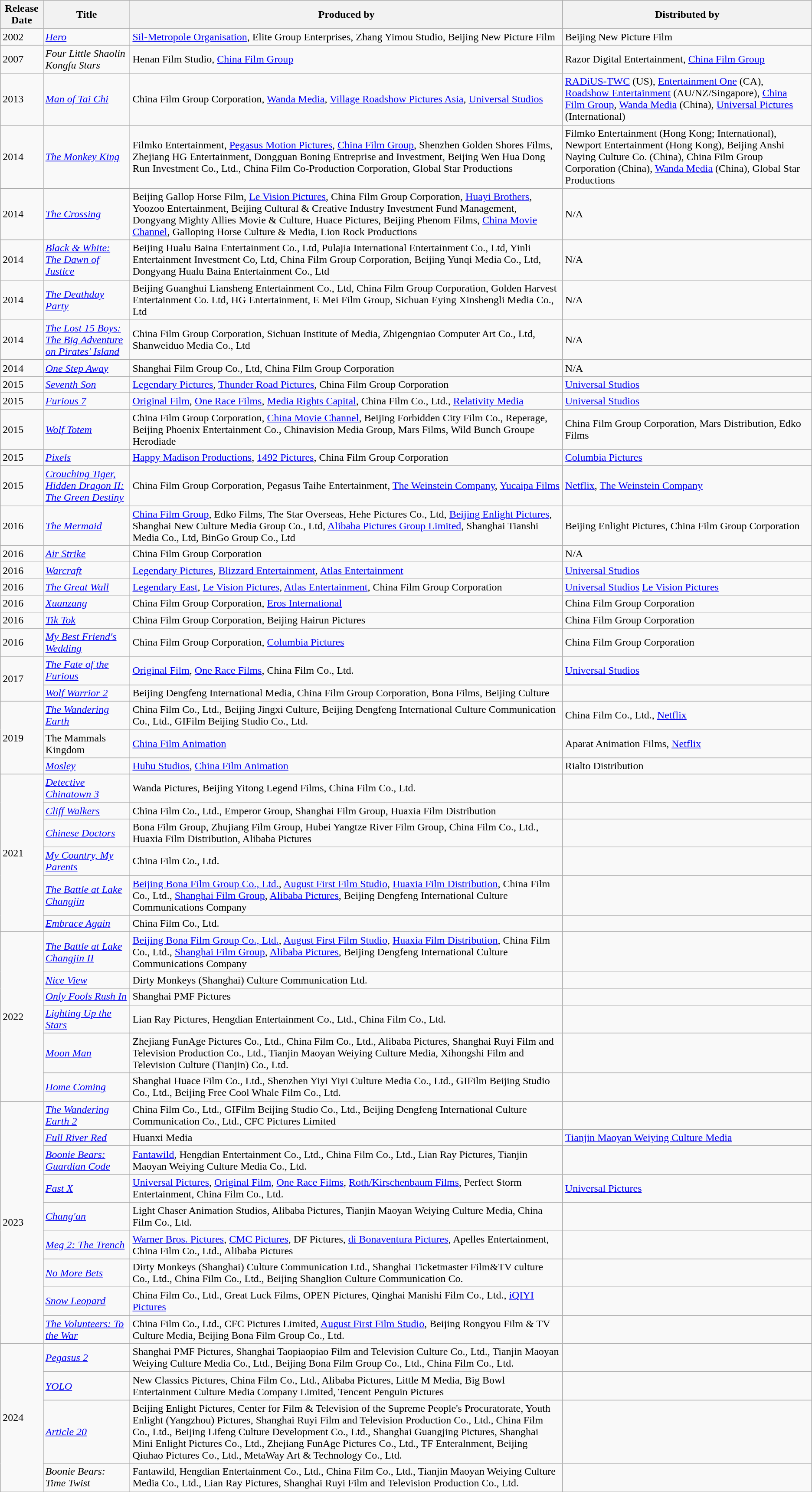<table class="wikitable">
<tr>
<th>Release Date</th>
<th>Title</th>
<th>Produced by</th>
<th>Distributed by</th>
</tr>
<tr>
<td>2002</td>
<td><em><a href='#'>Hero</a></em></td>
<td><a href='#'>Sil-Metropole Organisation</a>, Elite Group Enterprises, Zhang Yimou Studio, Beijing New Picture Film</td>
<td>Beijing New Picture Film</td>
</tr>
<tr>
<td>2007</td>
<td><em>Four Little Shaolin Kongfu Stars</em></td>
<td>Henan Film Studio, <a href='#'>China Film Group</a></td>
<td>Razor Digital Entertainment, <a href='#'>China Film Group</a></td>
</tr>
<tr>
<td>2013</td>
<td><em><a href='#'>Man of Tai Chi</a></em></td>
<td>China Film Group Corporation, <a href='#'>Wanda Media</a>, <a href='#'>Village Roadshow Pictures Asia</a>, <a href='#'>Universal Studios</a></td>
<td><a href='#'>RADiUS-TWC</a> (US), <a href='#'>Entertainment One</a> (CA), <a href='#'>Roadshow Entertainment</a> (AU/NZ/Singapore), <a href='#'>China Film Group</a>, <a href='#'>Wanda Media</a> (China), <a href='#'>Universal Pictures</a> (International)</td>
</tr>
<tr>
<td>2014</td>
<td><em><a href='#'>The Monkey King</a></em></td>
<td>Filmko Entertainment, <a href='#'>Pegasus Motion Pictures</a>, <a href='#'>China Film Group</a>, Shenzhen Golden Shores Films, Zhejiang HG Entertainment, Dongguan Boning Entreprise and Investment, Beijing Wen Hua Dong Run Investment Co., Ltd., China Film Co-Production Corporation, Global Star Productions</td>
<td>Filmko Entertainment (Hong Kong; International), Newport Entertainment (Hong Kong), Beijing Anshi Naying Culture Co. (China), China Film Group Corporation (China), <a href='#'>Wanda Media</a> (China), Global Star Productions</td>
</tr>
<tr>
<td>2014</td>
<td><em><a href='#'>The Crossing</a></em></td>
<td>Beijing Gallop Horse Film, <a href='#'>Le Vision Pictures</a>, China Film Group Corporation, <a href='#'>Huayi Brothers</a>, Yoozoo Entertainment, Beijing Cultural & Creative Industry Investment Fund Management, Dongyang Mighty Allies Movie & Culture, Huace Pictures, Beijing Phenom Films, <a href='#'>China Movie Channel</a>, Galloping Horse Culture & Media, Lion Rock Productions</td>
<td>N/A</td>
</tr>
<tr>
<td>2014</td>
<td><em><a href='#'>Black & White: The Dawn of Justice</a></em></td>
<td>Beijing Hualu Baina Entertainment Co., Ltd, Pulajia International Entertainment Co., Ltd, Yinli Entertainment Investment Co, Ltd, China Film Group Corporation, Beijing Yunqi Media Co., Ltd, Dongyang Hualu Baina Entertainment Co., Ltd</td>
<td>N/A</td>
</tr>
<tr>
<td>2014</td>
<td><em><a href='#'>The Deathday Party</a></em></td>
<td>Beijing Guanghui Liansheng Entertainment Co., Ltd, China Film Group Corporation, Golden Harvest Entertainment Co. Ltd, HG Entertainment, E Mei Film Group, Sichuan Eying Xinshengli Media Co., Ltd</td>
<td>N/A</td>
</tr>
<tr>
<td>2014</td>
<td><em><a href='#'>The Lost 15 Boys: The Big Adventure on Pirates' Island</a></em></td>
<td>China Film Group Corporation, Sichuan Institute of Media, Zhigengniao Computer Art Co., Ltd, Shanweiduo Media Co., Ltd</td>
<td>N/A</td>
</tr>
<tr>
<td>2014</td>
<td><em><a href='#'>One Step Away</a></em></td>
<td>Shanghai Film Group Co., Ltd, China Film Group Corporation</td>
<td>N/A</td>
</tr>
<tr>
<td>2015</td>
<td><em><a href='#'>Seventh Son</a></em></td>
<td><a href='#'>Legendary Pictures</a>, <a href='#'>Thunder Road Pictures</a>, China Film Group Corporation</td>
<td><a href='#'>Universal Studios</a></td>
</tr>
<tr>
<td>2015</td>
<td><em><a href='#'>Furious 7</a></em></td>
<td><a href='#'>Original Film</a>, <a href='#'>One Race Films</a>, <a href='#'>Media Rights Capital</a>, China Film Co., Ltd., <a href='#'>Relativity Media</a></td>
<td><a href='#'>Universal Studios</a></td>
</tr>
<tr>
<td>2015</td>
<td><em><a href='#'>Wolf Totem</a></em></td>
<td>China Film Group Corporation, <a href='#'>China Movie Channel</a>, Beijing Forbidden City Film Co., Reperage, Beijing Phoenix Entertainment Co., Chinavision Media Group, Mars Films, Wild Bunch Groupe Herodiade</td>
<td>China Film Group Corporation, Mars Distribution, Edko Films</td>
</tr>
<tr>
<td>2015</td>
<td><em><a href='#'>Pixels</a></em></td>
<td><a href='#'>Happy Madison Productions</a>, <a href='#'>1492 Pictures</a>, China Film Group Corporation</td>
<td><a href='#'>Columbia Pictures</a></td>
</tr>
<tr>
<td>2015</td>
<td><em><a href='#'>Crouching Tiger, Hidden Dragon II: The Green Destiny</a></em></td>
<td>China Film Group Corporation, Pegasus Taihe Entertainment, <a href='#'>The Weinstein Company</a>, <a href='#'>Yucaipa Films</a></td>
<td><a href='#'>Netflix</a>, <a href='#'>The Weinstein Company</a></td>
</tr>
<tr>
<td>2016</td>
<td><em><a href='#'>The Mermaid</a></em></td>
<td><a href='#'>China Film Group</a>, Edko Films, The Star Overseas, Hehe Pictures Co., Ltd, <a href='#'>Beijing Enlight Pictures</a>, Shanghai New Culture Media Group Co., Ltd, <a href='#'>Alibaba Pictures Group Limited</a>, Shanghai Tianshi Media Co., Ltd, BinGo Group Co., Ltd</td>
<td>Beijing Enlight Pictures, China Film Group Corporation</td>
</tr>
<tr>
<td>2016</td>
<td><em><a href='#'>Air Strike</a></em></td>
<td>China Film Group Corporation</td>
<td>N/A</td>
</tr>
<tr>
<td>2016</td>
<td><em><a href='#'>Warcraft</a></em></td>
<td><a href='#'>Legendary Pictures</a>, <a href='#'>Blizzard Entertainment</a>, <a href='#'>Atlas Entertainment</a></td>
<td><a href='#'>Universal Studios</a></td>
</tr>
<tr>
<td>2016</td>
<td><em><a href='#'>The Great Wall</a></em></td>
<td><a href='#'>Legendary East</a>, <a href='#'>Le Vision Pictures</a>, <a href='#'>Atlas Entertainment</a>, China Film Group Corporation</td>
<td><a href='#'>Universal Studios</a> <a href='#'>Le Vision Pictures</a></td>
</tr>
<tr>
<td>2016</td>
<td><em><a href='#'>Xuanzang</a></em></td>
<td>China Film Group Corporation, <a href='#'>Eros International</a></td>
<td>China Film Group Corporation</td>
</tr>
<tr>
<td>2016</td>
<td><em><a href='#'>Tik Tok</a></em></td>
<td>China Film Group Corporation, Beijing Hairun Pictures</td>
<td>China Film Group Corporation</td>
</tr>
<tr>
<td>2016</td>
<td><em><a href='#'>My Best Friend's Wedding</a></em></td>
<td>China Film Group Corporation, <a href='#'>Columbia Pictures</a></td>
<td>China Film Group Corporation</td>
</tr>
<tr>
<td rowspan="2">2017</td>
<td><em><a href='#'>The Fate of the Furious</a></em></td>
<td><a href='#'>Original Film</a>, <a href='#'>One Race Films</a>, China Film Co., Ltd.</td>
<td><a href='#'>Universal Studios</a></td>
</tr>
<tr>
<td><em><a href='#'>Wolf Warrior 2</a></em></td>
<td>Beijing Dengfeng International Media, China Film Group Corporation, Bona Films, Beijing Culture</td>
<td></td>
</tr>
<tr>
<td rowspan="3">2019</td>
<td><em><a href='#'>The Wandering Earth</a></em></td>
<td>China Film Co., Ltd., Beijing Jingxi Culture, Beijing Dengfeng International Culture Communication Co., Ltd., GIFilm Beijing Studio Co., Ltd.</td>
<td>China Film Co., Ltd., <a href='#'>Netflix</a></td>
</tr>
<tr>
<td>The Mammals Kingdom</td>
<td><a href='#'>China Film Animation</a></td>
<td>Aparat Animation Films, <a href='#'>Netflix</a></td>
</tr>
<tr>
<td><em><a href='#'>Mosley</a></em></td>
<td><a href='#'>Huhu Studios</a>, <a href='#'>China Film Animation</a></td>
<td>Rialto Distribution</td>
</tr>
<tr>
<td rowspan="6">2021</td>
<td><em><a href='#'>Detective Chinatown 3</a></em></td>
<td>Wanda Pictures, Beijing Yitong Legend Films, China Film Co., Ltd.</td>
<td></td>
</tr>
<tr>
<td><em><a href='#'>Cliff Walkers</a></em></td>
<td>China Film Co., Ltd., Emperor Group, Shanghai Film Group, Huaxia Film Distribution</td>
<td></td>
</tr>
<tr>
<td><em><a href='#'>Chinese Doctors</a></em></td>
<td>Bona Film Group, Zhujiang Film Group, Hubei Yangtze River Film Group, China Film Co., Ltd., Huaxia Film Distribution, Alibaba Pictures</td>
<td></td>
</tr>
<tr>
<td><em><a href='#'>My Country, My Parents</a></em></td>
<td>China Film Co., Ltd.</td>
<td></td>
</tr>
<tr>
<td><em><a href='#'>The Battle at Lake Changjin</a></em></td>
<td><a href='#'>Beijing Bona Film Group Co., Ltd.</a>, <a href='#'>August First Film Studio</a>, <a href='#'>Huaxia Film Distribution</a>, China Film Co., Ltd., <a href='#'>Shanghai Film Group</a>, <a href='#'>Alibaba Pictures</a>, Beijing Dengfeng International Culture Communications Company</td>
<td></td>
</tr>
<tr>
<td><em><a href='#'>Embrace Again</a></em></td>
<td>China Film Co., Ltd.</td>
<td></td>
</tr>
<tr>
<td rowspan="6">2022</td>
<td><em><a href='#'>The Battle at Lake Changjin II</a></em></td>
<td><a href='#'>Beijing Bona Film Group Co., Ltd.</a>, <a href='#'>August First Film Studio</a>, <a href='#'>Huaxia Film Distribution</a>, China Film Co., Ltd., <a href='#'>Shanghai Film Group</a>, <a href='#'>Alibaba Pictures</a>, Beijing Dengfeng International Culture Communications Company</td>
<td></td>
</tr>
<tr>
<td><em><a href='#'>Nice View</a></em></td>
<td>Dirty Monkeys (Shanghai) Culture Communication Ltd.</td>
<td></td>
</tr>
<tr>
<td><em><a href='#'>Only Fools Rush In</a></em></td>
<td>Shanghai PMF Pictures</td>
<td></td>
</tr>
<tr>
<td><em><a href='#'>Lighting Up the Stars</a></em></td>
<td>Lian Ray Pictures, Hengdian Entertainment Co., Ltd., China Film Co., Ltd.</td>
<td></td>
</tr>
<tr>
<td><em><a href='#'>Moon Man</a></em></td>
<td>Zhejiang FunAge Pictures Co., Ltd., China Film Co., Ltd., Alibaba Pictures, Shanghai Ruyi Film and Television Production Co., Ltd., Tianjin Maoyan Weiying Culture Media, Xihongshi Film and Television Culture (Tianjin) Co., Ltd.</td>
<td></td>
</tr>
<tr>
<td><em><a href='#'>Home Coming</a></em></td>
<td>Shanghai Huace Film Co., Ltd., Shenzhen Yiyi Yiyi Culture Media Co., Ltd., GIFilm Beijing Studio Co., Ltd., Beijing Free Cool Whale Film Co., Ltd.</td>
<td></td>
</tr>
<tr>
<td rowspan="9">2023</td>
<td><em><a href='#'>The Wandering Earth 2</a></em></td>
<td>China Film Co., Ltd., GIFilm Beijing Studio Co., Ltd., Beijing Dengfeng International Culture Communication Co., Ltd., CFC Pictures Limited</td>
<td></td>
</tr>
<tr>
<td><em><a href='#'>Full River Red</a></em></td>
<td>Huanxi Media</td>
<td><a href='#'>Tianjin Maoyan Weiying Culture Media</a></td>
</tr>
<tr>
<td><em><a href='#'>Boonie Bears: Guardian Code</a></em></td>
<td><a href='#'>Fantawild</a>, Hengdian Entertainment Co., Ltd., China Film Co., Ltd., Lian Ray Pictures, Tianjin Maoyan Weiying Culture Media Co., Ltd.</td>
<td></td>
</tr>
<tr>
<td><em><a href='#'>Fast X</a></em></td>
<td><a href='#'>Universal Pictures</a>, <a href='#'>Original Film</a>, <a href='#'>One Race Films</a>, <a href='#'>Roth/Kirschenbaum Films</a>, Perfect Storm Entertainment, China Film Co., Ltd.</td>
<td><a href='#'>Universal Pictures</a></td>
</tr>
<tr>
<td><em><a href='#'>Chang'an</a></em></td>
<td>Light Chaser Animation Studios, Alibaba Pictures, Tianjin Maoyan Weiying Culture Media, China Film Co., Ltd.</td>
<td></td>
</tr>
<tr>
<td><em><a href='#'>Meg 2: The Trench</a></em></td>
<td><a href='#'>Warner Bros. Pictures</a>, <a href='#'>CMC Pictures</a>, DF Pictures, <a href='#'>di Bonaventura Pictures</a>, Apelles Entertainment, China Film Co., Ltd., Alibaba Pictures</td>
<td></td>
</tr>
<tr>
<td><em><a href='#'>No More Bets</a></em></td>
<td>Dirty Monkeys (Shanghai) Culture Communication Ltd., Shanghai Ticketmaster Film&TV culture Co., Ltd., China Film Co., Ltd., Beijing Shanglion Culture Communication Co.</td>
<td></td>
</tr>
<tr>
<td><em><a href='#'>Snow Leopard</a></em></td>
<td>China Film Co., Ltd., Great Luck Films, OPEN Pictures, Qinghai Manishi Film Co., Ltd., <a href='#'>iQIYI Pictures</a></td>
<td></td>
</tr>
<tr>
<td><em><a href='#'>The Volunteers: To the War</a></em></td>
<td>China Film Co., Ltd., CFC Pictures Limited, <a href='#'>August First Film Studio</a>, Beijing Rongyou Film & TV Culture Media, Beijing Bona Film Group Co., Ltd.</td>
<td></td>
</tr>
<tr>
<td rowspan="4">2024</td>
<td><em><a href='#'>Pegasus 2</a></em></td>
<td>Shanghai PMF Pictures, Shanghai Taopiaopiao Film and Television Culture Co., Ltd., Tianjin Maoyan Weiying Culture Media Co., Ltd., Beijing Bona Film Group Co., Ltd., China Film Co., Ltd.</td>
<td></td>
</tr>
<tr>
<td><em><a href='#'>YOLO</a></em></td>
<td>New Classics Pictures, China Film Co., Ltd., Alibaba Pictures, Little M Media, Big Bowl Entertainment Culture Media Company Limited, Tencent Penguin Pictures</td>
<td></td>
</tr>
<tr>
<td><em><a href='#'>Article 20</a></em></td>
<td>Beijing Enlight Pictures, Center for Film & Television of the Supreme People's Procuratorate, Youth Enlight (Yangzhou) Pictures, Shanghai Ruyi Film and Television Production Co., Ltd., China Film Co., Ltd., Beijing Lifeng Culture Development Co., Ltd., Shanghai Guangjing Pictures, Shanghai Mini Enlight Pictures Co., Ltd., Zhejiang FunAge Pictures Co., Ltd., TF Enteralnment, Beijing Qiuhao Pictures Co., Ltd., MetaWay Art & Technology Co., Ltd.</td>
<td></td>
</tr>
<tr>
<td><em>Boonie Bears: Time Twist</em></td>
<td>Fantawild, Hengdian Entertainment Co., Ltd., China Film Co., Ltd., Tianjin Maoyan Weiying Culture Media Co., Ltd., Lian Ray Pictures, Shanghai Ruyi Film and Television Production Co., Ltd.</td>
<td></td>
</tr>
</table>
